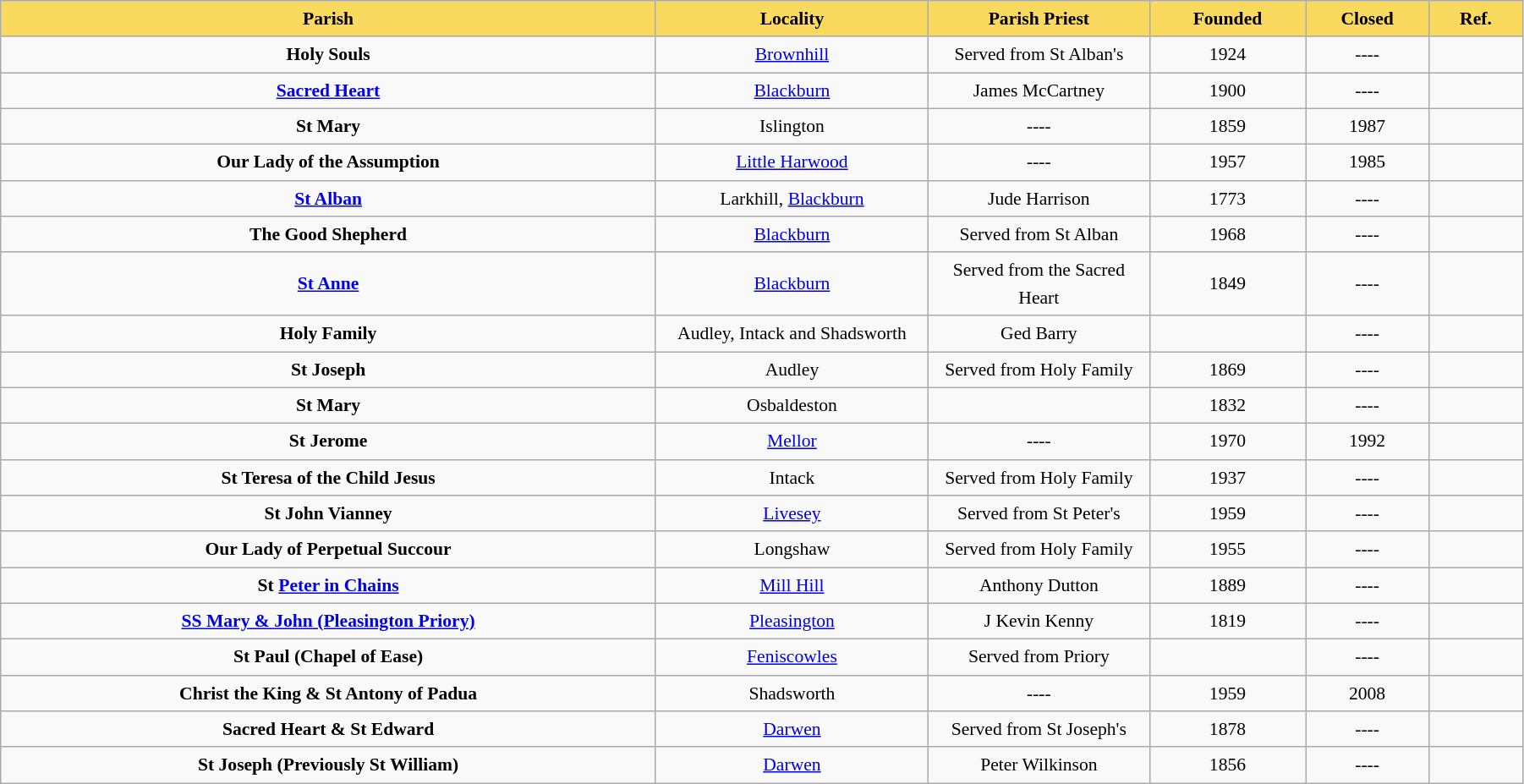<table class="wikitable sortable" style="font-size:90%; width:95%; border:0; text-align:center; line-height:150%;">
<tr>
<th style="height:17px; background:#FADA5E; color:Black; width:250px;">Parish</th>
<th style="height:17px; background:#FADA5E; color:Black; width:100px;">Locality</th>
<th style="height:17px; background:#FADA5E; color:Black; width:80px;">Parish Priest</th>
<th style="height:17px; background:#FADA5E; color:Black; width:35px;">Founded</th>
<th style="height:17px; background:#FADA5E; color:Black; width:35px;">Closed</th>
<th class="unsortable"  style="height:17px; background:#FADA5E; color:Black; width:30px;">Ref.</th>
</tr>
<tr>
<td><strong>Holy Souls</strong></td>
<td><a href='#'>Brownhill</a></td>
<td>Served from St Alban's</td>
<td>1924</td>
<td>----</td>
<td><br></td>
</tr>
<tr>
<td><strong><a href='#'>Sacred Heart</a></strong></td>
<td><a href='#'>Blackburn</a></td>
<td>James McCartney</td>
<td>1900</td>
<td>----</td>
<td></td>
</tr>
<tr>
<td><strong>St Mary</strong></td>
<td>Islington</td>
<td>----</td>
<td>1859</td>
<td>1987</td>
<td></td>
</tr>
<tr>
<td><strong>Our Lady of the Assumption</strong></td>
<td><a href='#'>Little Harwood</a></td>
<td>----</td>
<td>1957</td>
<td>1985</td>
<td></td>
</tr>
<tr>
<td><strong><a href='#'>St Alban</a></strong></td>
<td>Larkhill, <a href='#'>Blackburn</a></td>
<td>Jude Harrison</td>
<td>1773</td>
<td>----</td>
<td></td>
</tr>
<tr>
<td><strong>The Good Shepherd</strong></td>
<td><a href='#'>Blackburn</a></td>
<td>Served from St Alban</td>
<td>1968</td>
<td>----</td>
<td></td>
</tr>
<tr>
<td><strong><a href='#'>St Anne</a></strong></td>
<td><a href='#'>Blackburn</a></td>
<td>Served from the Sacred Heart</td>
<td>1849</td>
<td>----</td>
<td></td>
</tr>
<tr>
<td><strong>Holy Family</strong></td>
<td>Audley, Intack and Shadsworth</td>
<td>Ged Barry</td>
<td></td>
<td>----</td>
<td></td>
</tr>
<tr>
<td><strong>St Joseph</strong></td>
<td>Audley</td>
<td>Served from Holy Family</td>
<td>1869</td>
<td>----</td>
<td></td>
</tr>
<tr>
<td><strong>St Mary</strong></td>
<td>Osbaldeston</td>
<td></td>
<td>1832</td>
<td>----</td>
<td></td>
</tr>
<tr>
<td><strong>St Jerome</strong></td>
<td><a href='#'>Mellor</a></td>
<td>----</td>
<td>1970</td>
<td>1992</td>
<td></td>
</tr>
<tr>
<td><strong>St Teresa of the Child Jesus</strong></td>
<td>Intack</td>
<td>Served from Holy Family</td>
<td>1937</td>
<td>----</td>
<td></td>
</tr>
<tr>
<td><strong>St John Vianney</strong></td>
<td><a href='#'>Livesey</a></td>
<td>Served from St Peter's</td>
<td>1959</td>
<td>----</td>
<td></td>
</tr>
<tr>
<td><strong>Our Lady of Perpetual Succour</strong></td>
<td>Longshaw</td>
<td>Served from Holy Family</td>
<td>1955</td>
<td>----</td>
<td></td>
</tr>
<tr>
<td><strong>St <a href='#'>Peter in Chains</a></strong></td>
<td><a href='#'>Mill Hill</a></td>
<td>Anthony Dutton</td>
<td>1889</td>
<td>----</td>
<td></td>
</tr>
<tr>
<td><strong><a href='#'>SS Mary & John (Pleasington Priory)</a></strong></td>
<td><a href='#'>Pleasington</a></td>
<td>J Kevin Kenny</td>
<td>1819</td>
<td>----</td>
<td></td>
</tr>
<tr>
<td><strong>St Paul (Chapel of Ease)</strong></td>
<td><a href='#'>Feniscowles</a></td>
<td>Served from Priory</td>
<td></td>
<td>----</td>
<td></td>
</tr>
<tr>
<td><strong>Christ the King & St Antony of Padua</strong></td>
<td>Shadsworth</td>
<td>----</td>
<td>1959</td>
<td>2008</td>
<td></td>
</tr>
<tr>
<td><strong>Sacred Heart & St Edward</strong></td>
<td><a href='#'>Darwen</a></td>
<td>Served from St Joseph's</td>
<td>1878</td>
<td>----</td>
<td></td>
</tr>
<tr>
<td><strong>St Joseph (Previously St William)</strong></td>
<td><a href='#'>Darwen</a></td>
<td>Peter Wilkinson</td>
<td>1856</td>
<td>----</td>
<td></td>
</tr>
</table>
